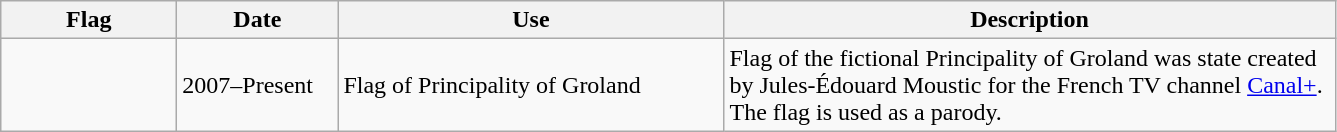<table class="wikitable" style="background:#f9f9f9">
<tr>
<th width="110">Flag</th>
<th width="100">Date</th>
<th width="250">Use</th>
<th width="400">Description</th>
</tr>
<tr>
<td></td>
<td>2007–Present</td>
<td>Flag of Principality of Groland</td>
<td>Flag of the fictional Principality of Groland was state created by Jules-Édouard Moustic for the French TV channel <a href='#'>Canal+</a>. The flag is used as a parody.</td>
</tr>
</table>
